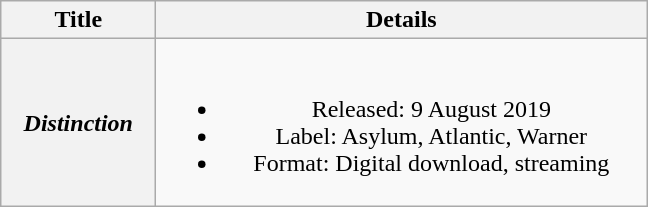<table class="wikitable plainrowheaders" style="text-align:center;">
<tr>
<th scope="col" style="width:6em;">Title</th>
<th scope="col" style="width:20em;">Details</th>
</tr>
<tr>
<th scope="row"><em>Distinction</em></th>
<td><br><ul><li>Released: 9 August 2019</li><li>Label: Asylum, Atlantic, Warner</li><li>Format: Digital download, streaming</li></ul></td>
</tr>
</table>
